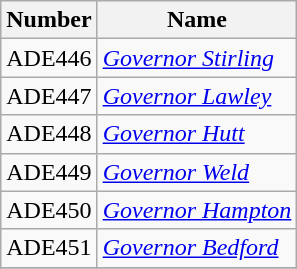<table class="wikitable sortable">
<tr>
<th>Number</th>
<th>Name</th>
</tr>
<tr>
<td>ADE446</td>
<td><em><a href='#'>Governor Stirling</a></em></td>
</tr>
<tr>
<td>ADE447</td>
<td><em><a href='#'>Governor Lawley</a></em></td>
</tr>
<tr>
<td>ADE448</td>
<td><em><a href='#'>Governor Hutt</a></em></td>
</tr>
<tr>
<td>ADE449</td>
<td><em><a href='#'>Governor Weld</a></em></td>
</tr>
<tr>
<td>ADE450</td>
<td><em><a href='#'>Governor Hampton</a></em></td>
</tr>
<tr>
<td>ADE451</td>
<td><em><a href='#'>Governor Bedford</a></em></td>
</tr>
<tr>
</tr>
</table>
